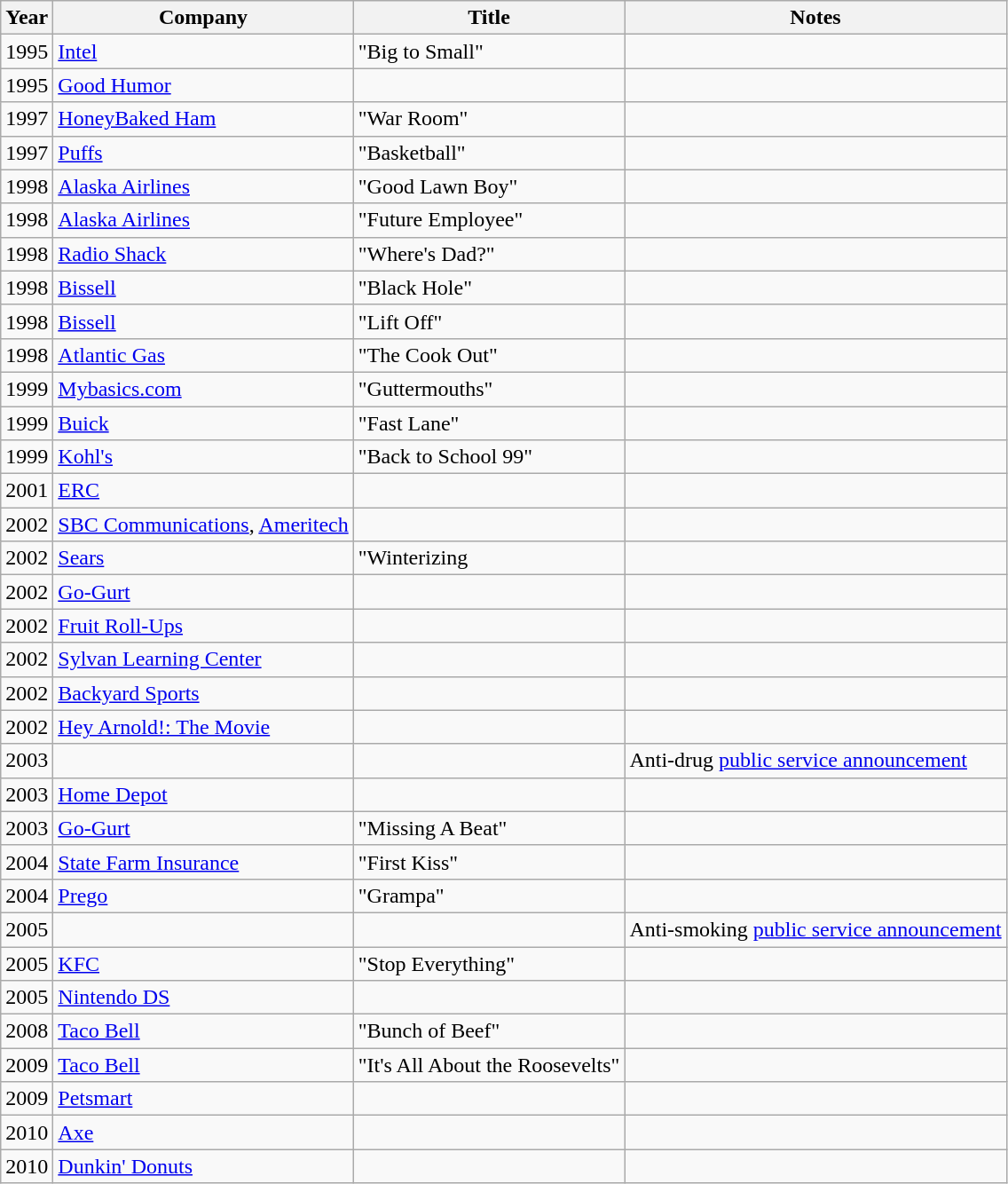<table class = "wikitable unsortable">
<tr>
<th>Year</th>
<th>Company</th>
<th>Title</th>
<th>Notes</th>
</tr>
<tr>
<td>1995</td>
<td><a href='#'>Intel</a></td>
<td>"Big to Small"</td>
<td></td>
</tr>
<tr>
<td>1995</td>
<td><a href='#'>Good Humor</a></td>
<td></td>
<td></td>
</tr>
<tr>
<td>1997</td>
<td><a href='#'>HoneyBaked Ham</a></td>
<td>"War Room"</td>
<td></td>
</tr>
<tr>
<td>1997</td>
<td><a href='#'>Puffs</a></td>
<td>"Basketball"</td>
<td></td>
</tr>
<tr>
<td>1998</td>
<td><a href='#'>Alaska Airlines</a></td>
<td>"Good Lawn Boy"</td>
<td></td>
</tr>
<tr>
<td>1998</td>
<td><a href='#'>Alaska Airlines</a></td>
<td>"Future Employee"</td>
<td></td>
</tr>
<tr>
<td>1998</td>
<td><a href='#'>Radio Shack</a></td>
<td>"Where's Dad?"</td>
<td></td>
</tr>
<tr>
<td>1998</td>
<td><a href='#'>Bissell</a></td>
<td>"Black Hole"</td>
</tr>
<tr>
<td>1998</td>
<td><a href='#'>Bissell</a></td>
<td>"Lift Off"</td>
<td></td>
</tr>
<tr>
<td>1998</td>
<td><a href='#'>Atlantic Gas</a></td>
<td>"The Cook Out"</td>
<td></td>
</tr>
<tr>
<td>1999</td>
<td><a href='#'>Mybasics.com</a></td>
<td>"Guttermouths"</td>
<td></td>
</tr>
<tr>
<td>1999</td>
<td><a href='#'>Buick</a></td>
<td>"Fast Lane"</td>
<td></td>
</tr>
<tr>
<td>1999</td>
<td><a href='#'>Kohl's</a></td>
<td>"Back to School 99"</td>
<td></td>
</tr>
<tr>
<td>2001</td>
<td><a href='#'>ERC</a></td>
<td></td>
<td></td>
</tr>
<tr>
<td>2002</td>
<td><a href='#'>SBC Communications</a>, <a href='#'>Ameritech</a></td>
<td></td>
<td></td>
</tr>
<tr>
<td>2002</td>
<td><a href='#'>Sears</a></td>
<td>"Winterizing</td>
<td></td>
</tr>
<tr>
<td>2002</td>
<td><a href='#'>Go-Gurt</a></td>
<td></td>
<td></td>
</tr>
<tr>
<td>2002</td>
<td><a href='#'>Fruit Roll-Ups</a></td>
<td></td>
<td></td>
</tr>
<tr>
<td>2002</td>
<td><a href='#'>Sylvan Learning Center</a></td>
<td></td>
<td></td>
</tr>
<tr>
<td>2002</td>
<td><a href='#'>Backyard Sports</a></td>
<td></td>
<td></td>
</tr>
<tr>
<td>2002</td>
<td><a href='#'>Hey Arnold!: The Movie</a></td>
<td></td>
<td></td>
</tr>
<tr>
<td>2003</td>
<td></td>
<td></td>
<td>Anti-drug <a href='#'>public service announcement</a></td>
</tr>
<tr>
<td>2003</td>
<td><a href='#'>Home Depot</a></td>
<td></td>
<td></td>
</tr>
<tr>
<td>2003</td>
<td><a href='#'>Go-Gurt</a></td>
<td>"Missing A Beat"</td>
<td></td>
</tr>
<tr>
<td>2004</td>
<td><a href='#'>State Farm Insurance</a></td>
<td>"First Kiss"</td>
<td></td>
</tr>
<tr>
<td>2004</td>
<td><a href='#'>Prego</a></td>
<td>"Grampa"</td>
<td></td>
</tr>
<tr>
<td>2005</td>
<td></td>
<td></td>
<td>Anti-smoking <a href='#'>public service announcement</a></td>
</tr>
<tr>
<td>2005</td>
<td><a href='#'>KFC</a></td>
<td>"Stop Everything"</td>
<td></td>
</tr>
<tr>
<td>2005</td>
<td><a href='#'>Nintendo DS</a></td>
<td></td>
<td></td>
</tr>
<tr>
<td>2008</td>
<td><a href='#'>Taco Bell</a></td>
<td>"Bunch of Beef"</td>
<td></td>
</tr>
<tr>
<td>2009</td>
<td><a href='#'>Taco Bell</a></td>
<td>"It's All About the Roosevelts"</td>
<td></td>
</tr>
<tr>
<td>2009</td>
<td><a href='#'>Petsmart</a></td>
<td></td>
<td></td>
</tr>
<tr>
<td>2010</td>
<td><a href='#'>Axe</a></td>
<td></td>
<td></td>
</tr>
<tr>
<td>2010</td>
<td><a href='#'>Dunkin' Donuts</a></td>
<td></td>
<td></td>
</tr>
</table>
